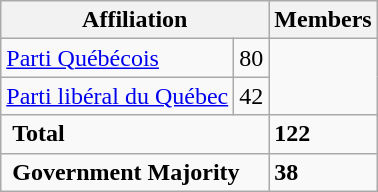<table class="wikitable">
<tr>
<th colspan="2">Affiliation</th>
<th>Members</th>
</tr>
<tr>
<td align=left><a href='#'>Parti Québécois</a></td>
<td>80</td>
</tr>
<tr>
<td align=left><a href='#'>Parti libéral du Québec</a></td>
<td>42</td>
</tr>
<tr>
<td colspan="2" style="text-align:left;"> <strong>Total</strong><br></td>
<td><strong>122</strong></td>
</tr>
<tr>
<td colspan="2" style="text-align:left;"> <strong>Government Majority</strong><br></td>
<td><strong>38</strong></td>
</tr>
</table>
